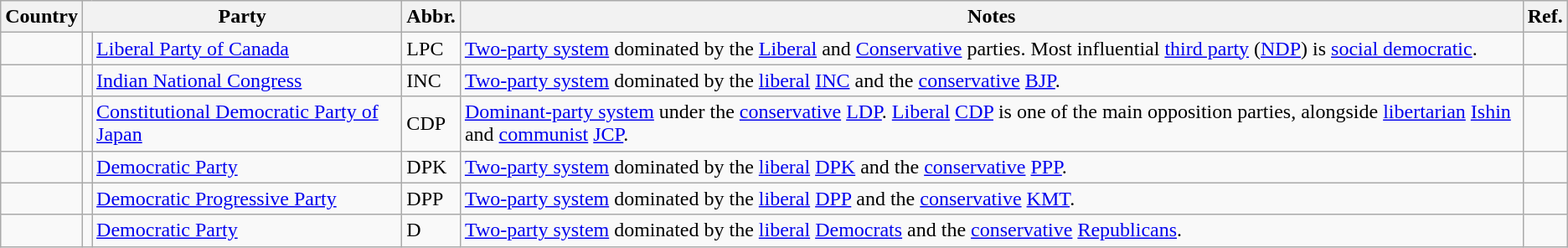<table class="wikitable sortable">
<tr>
<th>Country</th>
<th colspan="2">Party</th>
<th>Abbr.</th>
<th>Notes</th>
<th>Ref.</th>
</tr>
<tr>
<td></td>
<td bgcolor=></td>
<td><a href='#'>Liberal Party of Canada</a></td>
<td>LPC</td>
<td><a href='#'>Two-party system</a> dominated by the <a href='#'>Liberal</a> and <a href='#'>Conservative</a> parties. Most influential <a href='#'>third party</a> (<a href='#'>NDP</a>) is <a href='#'>social democratic</a>.</td>
<td></td>
</tr>
<tr>
<td></td>
<td bgcolor=></td>
<td><a href='#'>Indian National Congress</a></td>
<td>INC</td>
<td><a href='#'>Two-party system</a> dominated by the <a href='#'>liberal</a> <a href='#'>INC</a> and the <a href='#'>conservative</a> <a href='#'>BJP</a>.</td>
<td></td>
</tr>
<tr>
<td></td>
<td bgcolor=></td>
<td><a href='#'>Constitutional Democratic Party of Japan</a></td>
<td>CDP</td>
<td><a href='#'>Dominant-party system</a> under the <a href='#'>conservative</a> <a href='#'>LDP</a>. <a href='#'>Liberal</a> <a href='#'>CDP</a> is one of the main opposition parties, alongside <a href='#'>libertarian</a> <a href='#'>Ishin</a> and <a href='#'>communist</a> <a href='#'>JCP</a>.</td>
<td></td>
</tr>
<tr>
<td></td>
<td bgcolor=></td>
<td><a href='#'>Democratic Party</a></td>
<td>DPK</td>
<td><a href='#'>Two-party system</a> dominated by the <a href='#'>liberal</a> <a href='#'>DPK</a> and the <a href='#'>conservative</a> <a href='#'>PPP</a>.</td>
<td></td>
</tr>
<tr>
<td></td>
<td bgcolor=></td>
<td><a href='#'>Democratic Progressive Party</a></td>
<td>DPP</td>
<td><a href='#'>Two-party system</a> dominated by the <a href='#'>liberal</a> <a href='#'>DPP</a> and the <a href='#'>conservative</a> <a href='#'>KMT</a>.</td>
<td></td>
</tr>
<tr>
<td></td>
<td bgcolor=></td>
<td><a href='#'>Democratic Party</a></td>
<td>D</td>
<td><a href='#'>Two-party system</a> dominated by the <a href='#'>liberal</a> <a href='#'>Democrats</a> and the <a href='#'>conservative</a> <a href='#'>Republicans</a>.</td>
<td></td>
</tr>
</table>
